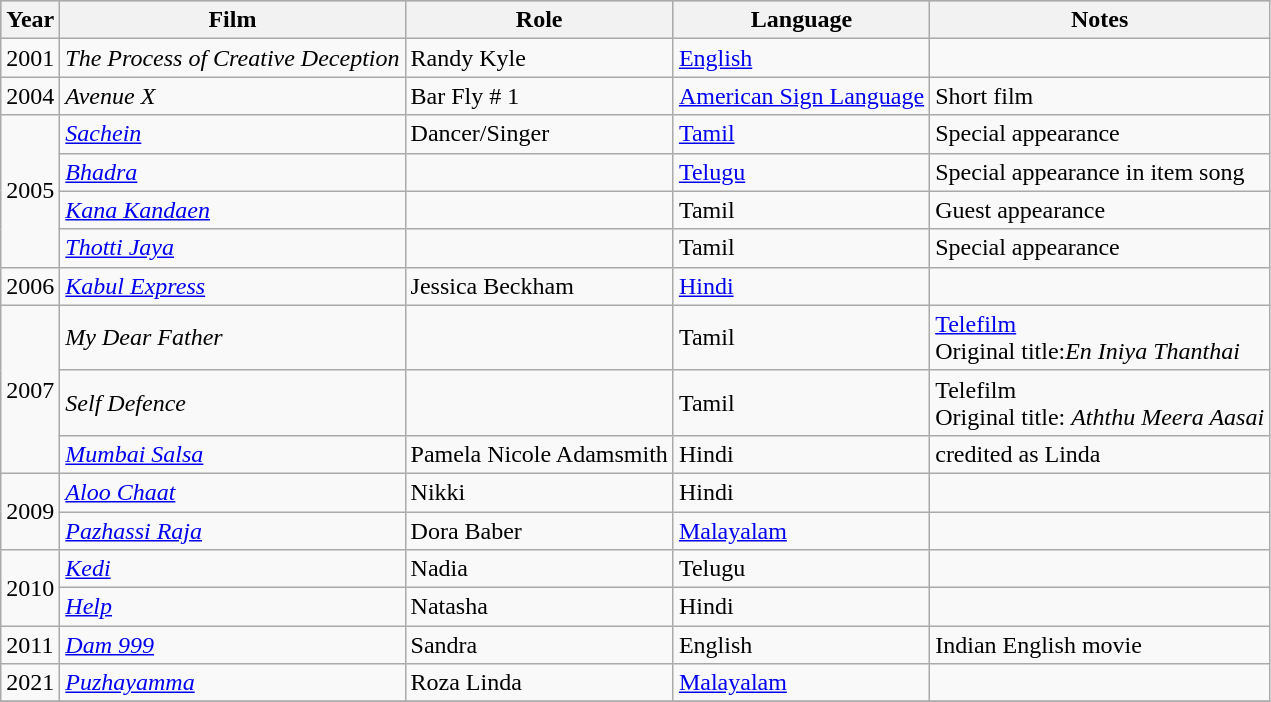<table class="wikitable">
<tr style="background:#B0C4DE;">
<th>Year</th>
<th>Film</th>
<th>Role</th>
<th>Language</th>
<th>Notes</th>
</tr>
<tr>
<td>2001</td>
<td><em>The Process of Creative Deception</em></td>
<td>Randy Kyle</td>
<td><a href='#'>English</a></td>
<td></td>
</tr>
<tr>
<td>2004</td>
<td><em>Avenue X </em></td>
<td>Bar Fly # 1</td>
<td><a href='#'>American Sign Language</a></td>
<td>Short film</td>
</tr>
<tr>
<td rowspan=4>2005</td>
<td><em><a href='#'>Sachein</a></em></td>
<td>Dancer/Singer</td>
<td><a href='#'>Tamil</a></td>
<td>Special appearance</td>
</tr>
<tr>
<td><em><a href='#'>Bhadra</a></em></td>
<td></td>
<td><a href='#'>Telugu</a></td>
<td>Special appearance in item song</td>
</tr>
<tr>
<td><em><a href='#'>Kana Kandaen</a></em></td>
<td></td>
<td>Tamil</td>
<td>Guest appearance</td>
</tr>
<tr>
<td><em><a href='#'>Thotti Jaya</a></em></td>
<td></td>
<td>Tamil</td>
<td>Special appearance</td>
</tr>
<tr>
<td>2006</td>
<td><em><a href='#'>Kabul Express</a></em></td>
<td>Jessica Beckham</td>
<td><a href='#'>Hindi</a></td>
<td></td>
</tr>
<tr>
<td rowspan=3>2007</td>
<td><em>My Dear Father</em></td>
<td></td>
<td>Tamil</td>
<td><a href='#'>Telefilm</a><br>Original title:<em>En Iniya Thanthai</em></td>
</tr>
<tr>
<td><em>Self Defence</em></td>
<td></td>
<td>Tamil</td>
<td>Telefilm<br>Original title: <em>Aththu Meera Aasai</em></td>
</tr>
<tr>
<td><em><a href='#'>Mumbai Salsa</a></em></td>
<td>Pamela Nicole Adamsmith</td>
<td>Hindi</td>
<td>credited as Linda</td>
</tr>
<tr>
<td rowspan=2>2009</td>
<td><em><a href='#'>Aloo Chaat</a></em></td>
<td>Nikki</td>
<td>Hindi</td>
<td></td>
</tr>
<tr>
<td><em><a href='#'>Pazhassi Raja</a></em></td>
<td>Dora Baber</td>
<td><a href='#'>Malayalam</a></td>
<td></td>
</tr>
<tr>
<td rowspan=2>2010</td>
<td><em><a href='#'>Kedi</a></em></td>
<td>Nadia</td>
<td>Telugu</td>
<td></td>
</tr>
<tr>
<td><em><a href='#'>Help</a></em></td>
<td>Natasha</td>
<td>Hindi</td>
<td></td>
</tr>
<tr>
<td rowspan=1>2011</td>
<td><em><a href='#'>Dam 999</a></em></td>
<td>Sandra</td>
<td>English</td>
<td>Indian English movie</td>
</tr>
<tr>
<td>2021</td>
<td><em><a href='#'>Puzhayamma</a></em></td>
<td>Roza Linda</td>
<td><a href='#'>Malayalam</a></td>
<td></td>
</tr>
<tr>
</tr>
</table>
